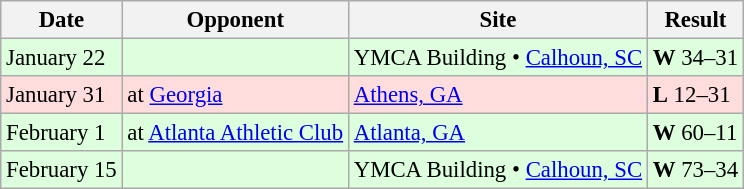<table class="wikitable" style="font-size:95%;">
<tr>
<th>Date</th>
<th>Opponent</th>
<th>Site</th>
<th>Result</th>
</tr>
<tr style="background: #ddffdd;">
<td>January 22</td>
<td></td>
<td>YMCA Building • <a href='#'>Calhoun, SC</a></td>
<td><strong>W</strong> 34–31</td>
</tr>
<tr style="background: #ffdddd;">
<td>January 31</td>
<td>at <a href='#'>Georgia</a></td>
<td><a href='#'>Athens, GA</a></td>
<td><strong>L</strong> 12–31</td>
</tr>
<tr style="background: #ddffdd;">
<td>February 1</td>
<td>at <a href='#'>Atlanta Athletic Club</a></td>
<td><a href='#'>Atlanta, GA</a></td>
<td><strong>W</strong> 60–11</td>
</tr>
<tr style="background: #ddffdd;">
<td>February 15</td>
<td></td>
<td>YMCA Building • <a href='#'>Calhoun, SC</a></td>
<td><strong>W</strong> 73–34</td>
</tr>
</table>
